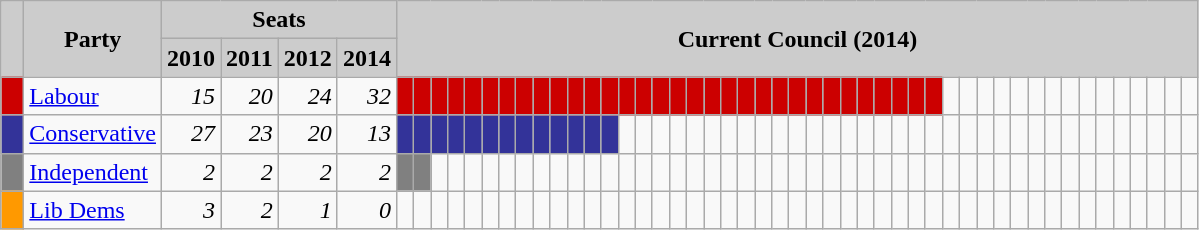<table class="wikitable">
<tr>
<th style="background:#ccc" rowspan="2">  </th>
<th style="background:#ccc" rowspan="2">Party</th>
<th style="background:#ccc" colspan="4">Seats</th>
<th style="background:#ccc" colspan="47" rowspan="2">Current Council (2014)</th>
</tr>
<tr>
<th style="background:#ccc">2010</th>
<th style="background:#ccc">2011</th>
<th style="background:#ccc">2012</th>
<th style="background:#ccc">2014</th>
</tr>
<tr>
<td style="background:#c00"> </td>
<td><a href='#'>Labour</a></td>
<td style="text-align: right"><em>15</em></td>
<td style="text-align: right"><em>20</em></td>
<td style="text-align: right"><em>24</em></td>
<td style="text-align: right"><em>32</em></td>
<td style="background:#c00"> </td>
<td style="background:#c00"> </td>
<td style="background:#c00"> </td>
<td style="background:#c00"> </td>
<td style="background:#c00"> </td>
<td style="background:#c00"> </td>
<td style="background:#c00"> </td>
<td style="background:#c00"> </td>
<td style="background:#c00"> </td>
<td style="background:#c00"> </td>
<td style="background:#c00"> </td>
<td style="background:#c00"> </td>
<td style="background:#c00"> </td>
<td style="background:#c00"> </td>
<td style="background:#c00"> </td>
<td style="background:#c00"> </td>
<td style="background:#c00"> </td>
<td style="background:#c00"> </td>
<td style="background:#c00"> </td>
<td style="background:#c00"> </td>
<td style="background:#c00"> </td>
<td style="background:#c00"> </td>
<td style="background:#c00"> </td>
<td style="background:#c00"> </td>
<td style="background:#c00"> </td>
<td style="background:#c00"> </td>
<td style="background:#c00"> </td>
<td style="background:#c00"> </td>
<td style="background:#c00"> </td>
<td style="background:#c00"> </td>
<td style="background:#c00"> </td>
<td style="background:#c00"> </td>
<td> </td>
<td> </td>
<td> </td>
<td> </td>
<td> </td>
<td> </td>
<td> </td>
<td> </td>
<td> </td>
<td> </td>
<td> </td>
<td> </td>
<td> </td>
<td> </td>
<td> </td>
</tr>
<tr>
<td style="background:#339"> </td>
<td><a href='#'>Conservative</a></td>
<td style="text-align: right"><em>27</em></td>
<td style="text-align: right"><em>23</em></td>
<td style="text-align: right"><em>20</em></td>
<td style="text-align: right"><em>13</em></td>
<td style="background:#339"> </td>
<td style="background:#339"> </td>
<td style="background:#339"> </td>
<td style="background:#339"> </td>
<td style="background:#339"> </td>
<td style="background:#339"> </td>
<td style="background:#339"> </td>
<td style="background:#339"> </td>
<td style="background:#339"> </td>
<td style="background:#339"> </td>
<td style="background:#339"> </td>
<td style="background:#339"> </td>
<td style="background:#339"> </td>
<td> </td>
<td> </td>
<td> </td>
<td> </td>
<td> </td>
<td> </td>
<td> </td>
<td> </td>
<td> </td>
<td> </td>
<td> </td>
<td> </td>
<td> </td>
<td> </td>
<td> </td>
<td> </td>
<td> </td>
<td> </td>
<td> </td>
<td> </td>
<td> </td>
<td> </td>
<td> </td>
<td> </td>
<td> </td>
<td> </td>
<td> </td>
<td> </td>
<td> </td>
<td> </td>
<td> </td>
<td> </td>
<td> </td>
<td> </td>
</tr>
<tr>
<td style="background:gray"> </td>
<td><a href='#'>Independent</a></td>
<td style="text-align: right"><em>2</em></td>
<td style="text-align: right"><em>2</em></td>
<td style="text-align: right"><em>2</em></td>
<td style="text-align: right"><em>2</em></td>
<td style="background:gray"> </td>
<td style="background:gray"> </td>
<td> </td>
<td> </td>
<td> </td>
<td> </td>
<td> </td>
<td> </td>
<td> </td>
<td> </td>
<td> </td>
<td> </td>
<td> </td>
<td> </td>
<td> </td>
<td> </td>
<td> </td>
<td> </td>
<td> </td>
<td> </td>
<td> </td>
<td> </td>
<td> </td>
<td> </td>
<td> </td>
<td> </td>
<td> </td>
<td> </td>
<td> </td>
<td> </td>
<td> </td>
<td> </td>
<td> </td>
<td> </td>
<td> </td>
<td> </td>
<td> </td>
<td> </td>
<td> </td>
<td> </td>
<td> </td>
<td> </td>
<td> </td>
<td> </td>
<td> </td>
<td> </td>
<td> </td>
</tr>
<tr>
<td style="background:#f90"> </td>
<td><a href='#'>Lib Dems</a></td>
<td style="text-align: right"><em>3</em></td>
<td style="text-align: right"><em>2</em></td>
<td style="text-align: right"><em>1</em></td>
<td style="text-align: right"><em>0</em></td>
<td> </td>
<td> </td>
<td> </td>
<td> </td>
<td> </td>
<td> </td>
<td> </td>
<td> </td>
<td> </td>
<td> </td>
<td> </td>
<td> </td>
<td> </td>
<td> </td>
<td> </td>
<td> </td>
<td> </td>
<td> </td>
<td> </td>
<td> </td>
<td> </td>
<td> </td>
<td> </td>
<td> </td>
<td> </td>
<td> </td>
<td> </td>
<td> </td>
<td> </td>
<td> </td>
<td> </td>
<td> </td>
<td> </td>
<td> </td>
<td> </td>
<td> </td>
<td> </td>
<td> </td>
<td> </td>
<td> </td>
<td> </td>
<td> </td>
<td> </td>
<td> </td>
<td> </td>
<td> </td>
<td> </td>
</tr>
</table>
